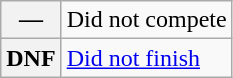<table class="wikitable">
<tr>
<th scope="row">—</th>
<td>Did not compete</td>
</tr>
<tr>
<th scope="row">DNF</th>
<td><a href='#'>Did not finish</a></td>
</tr>
</table>
